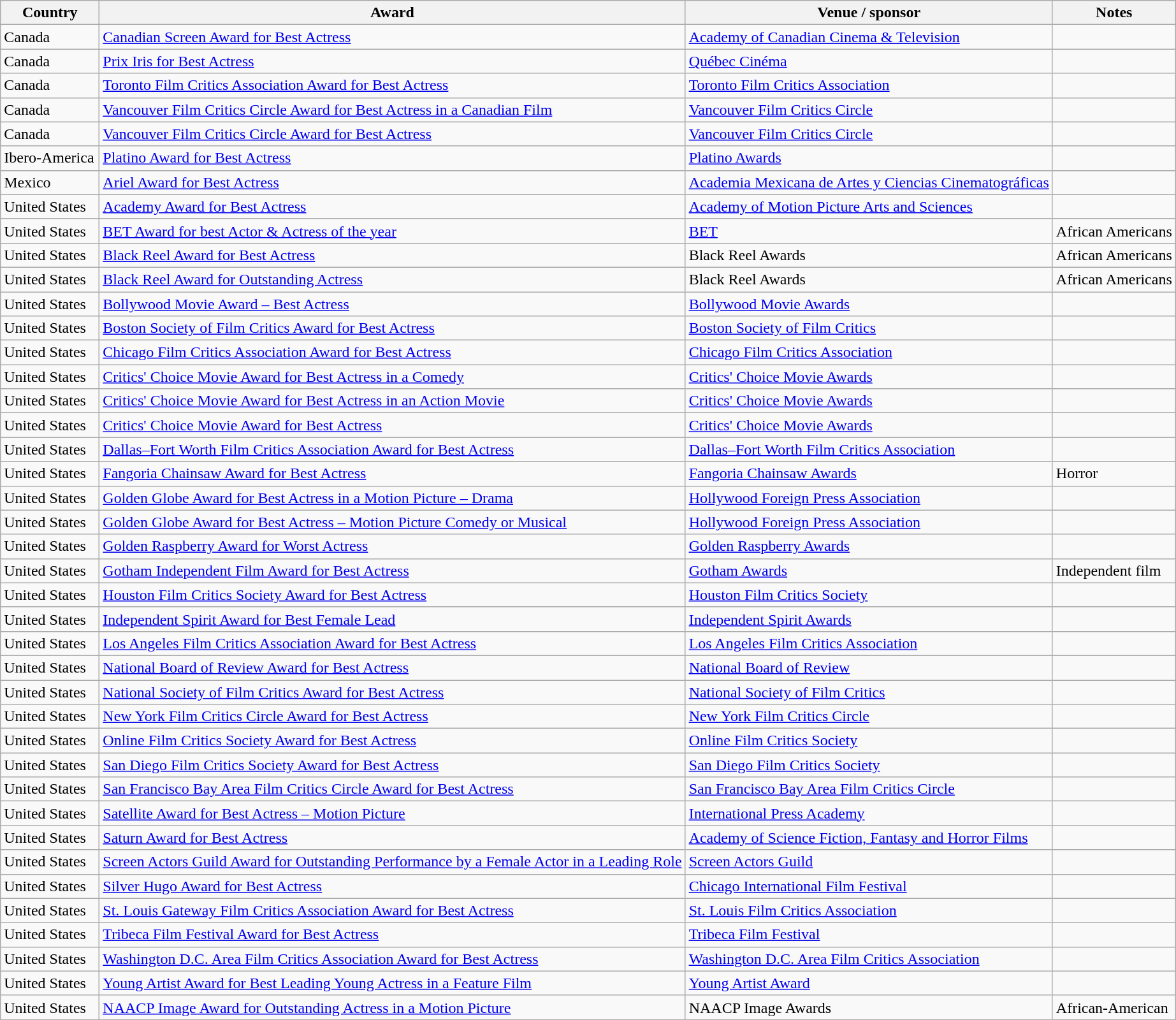<table class="wikitable sortable">
<tr>
<th style="width:6em;">Country</th>
<th>Award</th>
<th>Venue / sponsor</th>
<th>Notes</th>
</tr>
<tr>
<td>Canada</td>
<td><a href='#'>Canadian Screen Award for Best Actress</a></td>
<td><a href='#'>Academy of Canadian Cinema & Television</a></td>
<td></td>
</tr>
<tr>
<td>Canada</td>
<td><a href='#'>Prix Iris for Best Actress</a></td>
<td><a href='#'>Québec Cinéma</a></td>
<td></td>
</tr>
<tr>
<td>Canada</td>
<td><a href='#'>Toronto Film Critics Association Award for Best Actress</a></td>
<td><a href='#'>Toronto Film Critics Association</a></td>
<td></td>
</tr>
<tr>
<td>Canada</td>
<td><a href='#'>Vancouver Film Critics Circle Award for Best Actress in a Canadian Film</a></td>
<td><a href='#'>Vancouver Film Critics Circle</a></td>
<td></td>
</tr>
<tr>
<td>Canada</td>
<td><a href='#'>Vancouver Film Critics Circle Award for Best Actress</a></td>
<td><a href='#'>Vancouver Film Critics Circle</a></td>
<td></td>
</tr>
<tr>
<td>Ibero-America</td>
<td><a href='#'>Platino Award for Best Actress</a></td>
<td><a href='#'>Platino Awards</a></td>
<td></td>
</tr>
<tr>
<td>Mexico</td>
<td><a href='#'>Ariel Award for Best Actress</a></td>
<td><a href='#'>Academia Mexicana de Artes y Ciencias Cinematográficas</a></td>
<td></td>
</tr>
<tr>
<td>United States</td>
<td><a href='#'>Academy Award for Best Actress</a></td>
<td><a href='#'>Academy of Motion Picture Arts and Sciences</a></td>
<td></td>
</tr>
<tr>
<td>United States</td>
<td><a href='#'>BET Award for best Actor & Actress of the year</a></td>
<td><a href='#'>BET</a></td>
<td>African Americans</td>
</tr>
<tr>
<td>United States</td>
<td><a href='#'>Black Reel Award for Best Actress</a></td>
<td>Black Reel Awards</td>
<td>African Americans</td>
</tr>
<tr>
<td>United States</td>
<td><a href='#'>Black Reel Award for Outstanding Actress</a></td>
<td>Black Reel Awards</td>
<td>African Americans</td>
</tr>
<tr>
<td>United States</td>
<td><a href='#'>Bollywood Movie Award – Best Actress</a></td>
<td><a href='#'>Bollywood Movie Awards</a></td>
<td></td>
</tr>
<tr>
<td>United States</td>
<td><a href='#'>Boston Society of Film Critics Award for Best Actress</a></td>
<td><a href='#'>Boston Society of Film Critics</a></td>
<td></td>
</tr>
<tr>
<td>United States</td>
<td><a href='#'>Chicago Film Critics Association Award for Best Actress</a></td>
<td><a href='#'>Chicago Film Critics Association</a></td>
<td></td>
</tr>
<tr>
<td>United States</td>
<td><a href='#'>Critics' Choice Movie Award for Best Actress in a Comedy</a></td>
<td><a href='#'>Critics' Choice Movie Awards</a></td>
<td></td>
</tr>
<tr>
<td>United States</td>
<td><a href='#'>Critics' Choice Movie Award for Best Actress in an Action Movie</a></td>
<td><a href='#'>Critics' Choice Movie Awards</a></td>
<td></td>
</tr>
<tr>
<td>United States</td>
<td><a href='#'>Critics' Choice Movie Award for Best Actress</a></td>
<td><a href='#'>Critics' Choice Movie Awards</a></td>
<td></td>
</tr>
<tr>
<td>United States</td>
<td><a href='#'>Dallas–Fort Worth Film Critics Association Award for Best Actress</a></td>
<td><a href='#'>Dallas–Fort Worth Film Critics Association</a></td>
<td></td>
</tr>
<tr>
<td>United States</td>
<td><a href='#'>Fangoria Chainsaw Award for Best Actress</a></td>
<td><a href='#'>Fangoria Chainsaw Awards</a></td>
<td>Horror</td>
</tr>
<tr>
<td>United States</td>
<td><a href='#'>Golden Globe Award for Best Actress in a Motion Picture – Drama</a></td>
<td><a href='#'>Hollywood Foreign Press Association</a></td>
<td></td>
</tr>
<tr>
<td>United States</td>
<td><a href='#'>Golden Globe Award for Best Actress – Motion Picture Comedy or Musical</a></td>
<td><a href='#'>Hollywood Foreign Press Association</a></td>
<td></td>
</tr>
<tr>
<td>United States</td>
<td><a href='#'>Golden Raspberry Award for Worst Actress</a></td>
<td><a href='#'>Golden Raspberry Awards</a></td>
<td></td>
</tr>
<tr>
<td>United States</td>
<td><a href='#'>Gotham Independent Film Award for Best Actress</a></td>
<td><a href='#'>Gotham Awards</a></td>
<td>Independent film</td>
</tr>
<tr>
<td>United States</td>
<td><a href='#'>Houston Film Critics Society Award for Best Actress</a></td>
<td><a href='#'>Houston Film Critics Society</a></td>
<td></td>
</tr>
<tr>
<td>United States</td>
<td><a href='#'>Independent Spirit Award for Best Female Lead</a></td>
<td><a href='#'>Independent Spirit Awards</a></td>
<td></td>
</tr>
<tr>
<td>United States</td>
<td><a href='#'>Los Angeles Film Critics Association Award for Best Actress</a></td>
<td><a href='#'>Los Angeles Film Critics Association</a></td>
<td></td>
</tr>
<tr>
<td>United States</td>
<td><a href='#'>National Board of Review Award for Best Actress</a></td>
<td><a href='#'>National Board of Review</a></td>
<td></td>
</tr>
<tr>
<td>United States</td>
<td><a href='#'>National Society of Film Critics Award for Best Actress</a></td>
<td><a href='#'>National Society of Film Critics</a></td>
<td></td>
</tr>
<tr>
<td>United States</td>
<td><a href='#'>New York Film Critics Circle Award for Best Actress</a></td>
<td><a href='#'>New York Film Critics Circle</a></td>
<td></td>
</tr>
<tr>
<td>United States</td>
<td><a href='#'>Online Film Critics Society Award for Best Actress</a></td>
<td><a href='#'>Online Film Critics Society</a></td>
<td></td>
</tr>
<tr>
<td>United States</td>
<td><a href='#'>San Diego Film Critics Society Award for Best Actress</a></td>
<td><a href='#'>San Diego Film Critics Society</a></td>
<td></td>
</tr>
<tr>
<td>United States</td>
<td><a href='#'>San Francisco Bay Area Film Critics Circle Award for Best Actress</a></td>
<td><a href='#'>San Francisco Bay Area Film Critics Circle</a></td>
<td></td>
</tr>
<tr>
<td>United States</td>
<td><a href='#'>Satellite Award for Best Actress – Motion Picture</a></td>
<td><a href='#'>International Press Academy</a></td>
<td></td>
</tr>
<tr>
<td>United States</td>
<td><a href='#'>Saturn Award for Best Actress</a></td>
<td><a href='#'>Academy of Science Fiction, Fantasy and Horror Films</a></td>
<td></td>
</tr>
<tr>
<td>United States</td>
<td><a href='#'>Screen Actors Guild Award for Outstanding Performance by a Female Actor in a Leading Role</a></td>
<td><a href='#'>Screen Actors Guild</a></td>
<td></td>
</tr>
<tr>
<td>United States</td>
<td><a href='#'>Silver Hugo Award for Best Actress</a></td>
<td><a href='#'>Chicago International Film Festival</a></td>
<td></td>
</tr>
<tr>
<td>United States</td>
<td><a href='#'>St. Louis Gateway Film Critics Association Award for Best Actress</a></td>
<td><a href='#'>St. Louis Film Critics Association</a></td>
<td></td>
</tr>
<tr>
<td>United States</td>
<td><a href='#'>Tribeca Film Festival Award for Best Actress</a></td>
<td><a href='#'>Tribeca Film Festival</a></td>
<td></td>
</tr>
<tr>
<td>United States</td>
<td><a href='#'>Washington D.C. Area Film Critics Association Award for Best Actress</a></td>
<td><a href='#'>Washington D.C. Area Film Critics Association</a></td>
<td></td>
</tr>
<tr>
<td>United States</td>
<td><a href='#'>Young Artist Award for Best Leading Young Actress in a Feature Film</a></td>
<td><a href='#'>Young Artist Award</a></td>
<td></td>
</tr>
<tr>
<td>United States</td>
<td><a href='#'>NAACP Image Award for Outstanding Actress in a Motion Picture</a></td>
<td>NAACP Image Awards</td>
<td>African-American</td>
</tr>
</table>
